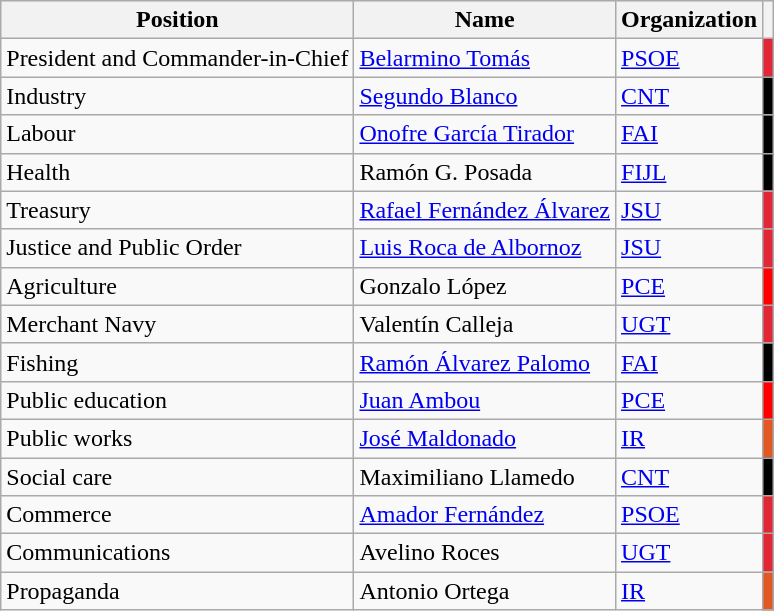<table class="wikitable">
<tr style="background:#eee;">
<th>Position</th>
<th>Name</th>
<th>Organization</th>
<th></th>
</tr>
<tr>
<td>President and Commander-in-Chief</td>
<td><a href='#'>Belarmino Tomás</a></td>
<td><a href='#'>PSOE</a></td>
<td bgcolor="#e32636"></td>
</tr>
<tr>
<td>Industry</td>
<td><a href='#'>Segundo Blanco</a></td>
<td><a href='#'>CNT</a></td>
<td bgcolor="black"></td>
</tr>
<tr>
<td>Labour</td>
<td><a href='#'>Onofre García Tirador</a></td>
<td><a href='#'>FAI</a></td>
<td bgcolor="black"></td>
</tr>
<tr>
<td>Health</td>
<td>Ramón G. Posada</td>
<td><a href='#'>FIJL</a></td>
<td bgcolor="black"></td>
</tr>
<tr>
<td>Treasury</td>
<td><a href='#'>Rafael Fernández Álvarez</a></td>
<td><a href='#'>JSU</a></td>
<td bgcolor="#e32636"></td>
</tr>
<tr>
<td>Justice and Public Order</td>
<td><a href='#'>Luis Roca de Albornoz</a></td>
<td><a href='#'>JSU</a></td>
<td bgcolor="#e32636"></td>
</tr>
<tr>
<td>Agriculture</td>
<td>Gonzalo López</td>
<td><a href='#'>PCE</a></td>
<td bgcolor="red"></td>
</tr>
<tr>
<td>Merchant Navy</td>
<td>Valentín Calleja</td>
<td><a href='#'>UGT</a></td>
<td bgcolor="#e32636"></td>
</tr>
<tr>
<td>Fishing</td>
<td><a href='#'>Ramón Álvarez Palomo</a></td>
<td><a href='#'>FAI</a></td>
<td bgcolor="black"></td>
</tr>
<tr>
<td>Public education</td>
<td><a href='#'>Juan Ambou</a></td>
<td><a href='#'>PCE</a></td>
<td bgcolor="red"></td>
</tr>
<tr>
<td>Public works</td>
<td><a href='#'>José Maldonado</a></td>
<td><a href='#'>IR</a></td>
<td bgcolor="#e25822"></td>
</tr>
<tr>
<td>Social care</td>
<td>Maximiliano Llamedo</td>
<td><a href='#'>CNT</a></td>
<td bgcolor="black"></td>
</tr>
<tr>
<td>Commerce</td>
<td><a href='#'>Amador Fernández</a></td>
<td><a href='#'>PSOE</a></td>
<td bgcolor="#e32636"></td>
</tr>
<tr>
<td>Communications</td>
<td>Avelino Roces</td>
<td><a href='#'>UGT</a></td>
<td bgcolor="#e32636"></td>
</tr>
<tr>
<td>Propaganda</td>
<td>Antonio Ortega</td>
<td><a href='#'>IR</a></td>
<td bgcolor="#e25822"></td>
</tr>
</table>
